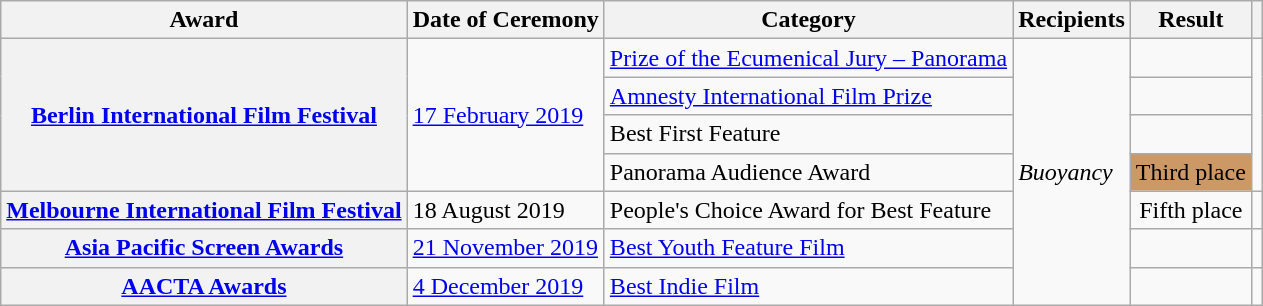<table class="wikitable plainrowheaders sortable">
<tr>
<th>Award</th>
<th>Date of Ceremony</th>
<th>Category</th>
<th>Recipients</th>
<th>Result</th>
<th class="unsortable"></th>
</tr>
<tr>
<th scope="row" rowspan="4"><a href='#'>Berlin International Film Festival</a></th>
<td rowspan="4"><a href='#'>17 February 2019</a></td>
<td><a href='#'>Prize of the Ecumenical Jury – Panorama</a></td>
<td rowspan="7"><em>Buoyancy</em></td>
<td></td>
<td rowspan="4" align="center"></td>
</tr>
<tr>
<td><a href='#'>Amnesty International Film Prize</a></td>
<td></td>
</tr>
<tr>
<td>Best First Feature</td>
<td></td>
</tr>
<tr>
<td>Panorama Audience Award</td>
<td bgcolor="#CC9966" align="center">Third place</td>
</tr>
<tr>
<th scope="row"><a href='#'>Melbourne International Film Festival</a></th>
<td>18 August 2019</td>
<td>People's Choice Award for Best Feature</td>
<td align="center">Fifth place</td>
<td align="center"></td>
</tr>
<tr>
<th scope="row"><a href='#'>Asia Pacific Screen Awards</a></th>
<td><a href='#'>21 November 2019</a></td>
<td><a href='#'>Best Youth Feature Film</a></td>
<td></td>
<td align="center"></td>
</tr>
<tr>
<th scope="row"><a href='#'>AACTA Awards</a></th>
<td><a href='#'>4 December 2019</a></td>
<td><a href='#'>Best Indie Film</a></td>
<td></td>
<td align="center"></td>
</tr>
</table>
